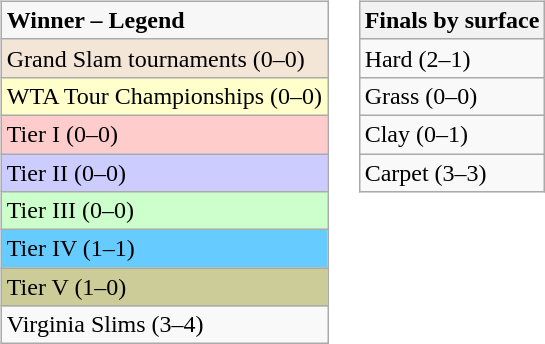<table>
<tr valign=top>
<td><br><table class="wikitable sortable">
<tr style="background:#f7f7f7;">
<td><strong>Winner – Legend</strong></td>
</tr>
<tr>
<td style="background:#f3e6d7;">Grand Slam tournaments (0–0)</td>
</tr>
<tr>
<td style="background:#ffc;">WTA Tour Championships (0–0)</td>
</tr>
<tr>
<td style="background:#fcc;">Tier I (0–0)</td>
</tr>
<tr>
<td style="background:#ccf;">Tier II (0–0)</td>
</tr>
<tr>
<td style="background:#cfc;">Tier III (0–0)</td>
</tr>
<tr>
<td style="background:#6cf;">Tier IV (1–1)</td>
</tr>
<tr>
<td style="background:#cc9;">Tier V (1–0)</td>
</tr>
<tr>
<td>Virginia Slims (3–4)</td>
</tr>
</table>
</td>
<td><br><table class="wikitable sortable">
<tr>
<th>Finals by surface</th>
</tr>
<tr>
<td>Hard (2–1)</td>
</tr>
<tr>
<td>Grass (0–0)</td>
</tr>
<tr>
<td>Clay (0–1)</td>
</tr>
<tr>
<td>Carpet (3–3)</td>
</tr>
</table>
</td>
</tr>
</table>
